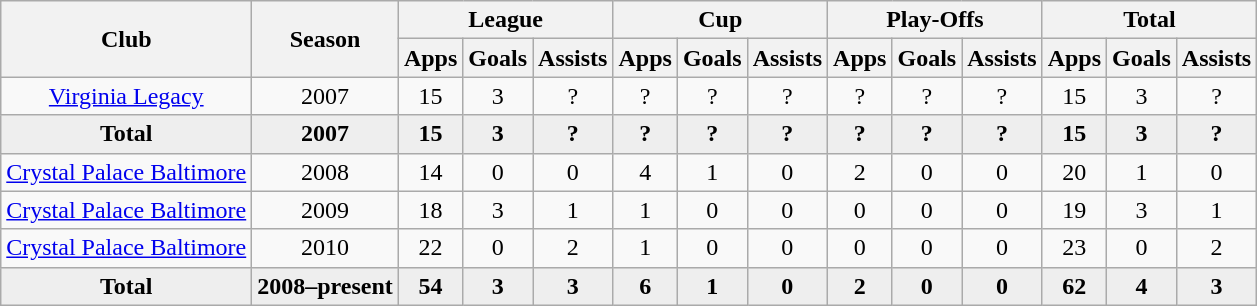<table class="wikitable" style="text-align: center;">
<tr>
<th rowspan="2">Club</th>
<th rowspan="2">Season</th>
<th colspan="3">League</th>
<th colspan="3">Cup</th>
<th colspan="3">Play-Offs</th>
<th colspan="3">Total</th>
</tr>
<tr>
<th>Apps</th>
<th>Goals</th>
<th>Assists</th>
<th>Apps</th>
<th>Goals</th>
<th>Assists</th>
<th>Apps</th>
<th>Goals</th>
<th>Assists</th>
<th>Apps</th>
<th>Goals</th>
<th>Assists</th>
</tr>
<tr>
<td rowspan="1" valign="top"><a href='#'>Virginia Legacy</a></td>
<td>2007</td>
<td>15</td>
<td>3</td>
<td>?</td>
<td>?</td>
<td>?</td>
<td>?</td>
<td>?</td>
<td>?</td>
<td>?</td>
<td>15</td>
<td>3</td>
<td>?</td>
</tr>
<tr style="font-weight:bold; background-color:#eeeeee;">
<td><strong>Total</strong></td>
<td>2007</td>
<td>15</td>
<td>3</td>
<td>?</td>
<td>?</td>
<td>?</td>
<td>?</td>
<td>?</td>
<td>?</td>
<td>?</td>
<td>15</td>
<td>3</td>
<td>?</td>
</tr>
<tr>
<td><a href='#'>Crystal Palace Baltimore</a></td>
<td>2008</td>
<td>14</td>
<td>0</td>
<td>0</td>
<td>4</td>
<td>1</td>
<td>0</td>
<td>2</td>
<td>0</td>
<td>0</td>
<td>20</td>
<td>1</td>
<td>0</td>
</tr>
<tr>
<td><a href='#'>Crystal Palace Baltimore</a></td>
<td>2009</td>
<td>18</td>
<td>3</td>
<td>1</td>
<td>1</td>
<td>0</td>
<td>0</td>
<td>0</td>
<td>0</td>
<td>0</td>
<td>19</td>
<td>3</td>
<td>1</td>
</tr>
<tr>
<td><a href='#'>Crystal Palace Baltimore</a></td>
<td>2010</td>
<td>22</td>
<td>0</td>
<td>2</td>
<td>1</td>
<td>0</td>
<td>0</td>
<td>0</td>
<td>0</td>
<td>0</td>
<td>23</td>
<td>0</td>
<td>2</td>
</tr>
<tr style="font-weight:bold; background-color:#eeeeee;">
<td><strong>Total</strong></td>
<td>2008–present</td>
<td>54</td>
<td>3</td>
<td>3</td>
<td>6</td>
<td>1</td>
<td>0</td>
<td>2</td>
<td>0</td>
<td>0</td>
<td>62</td>
<td>4</td>
<td>3</td>
</tr>
</table>
